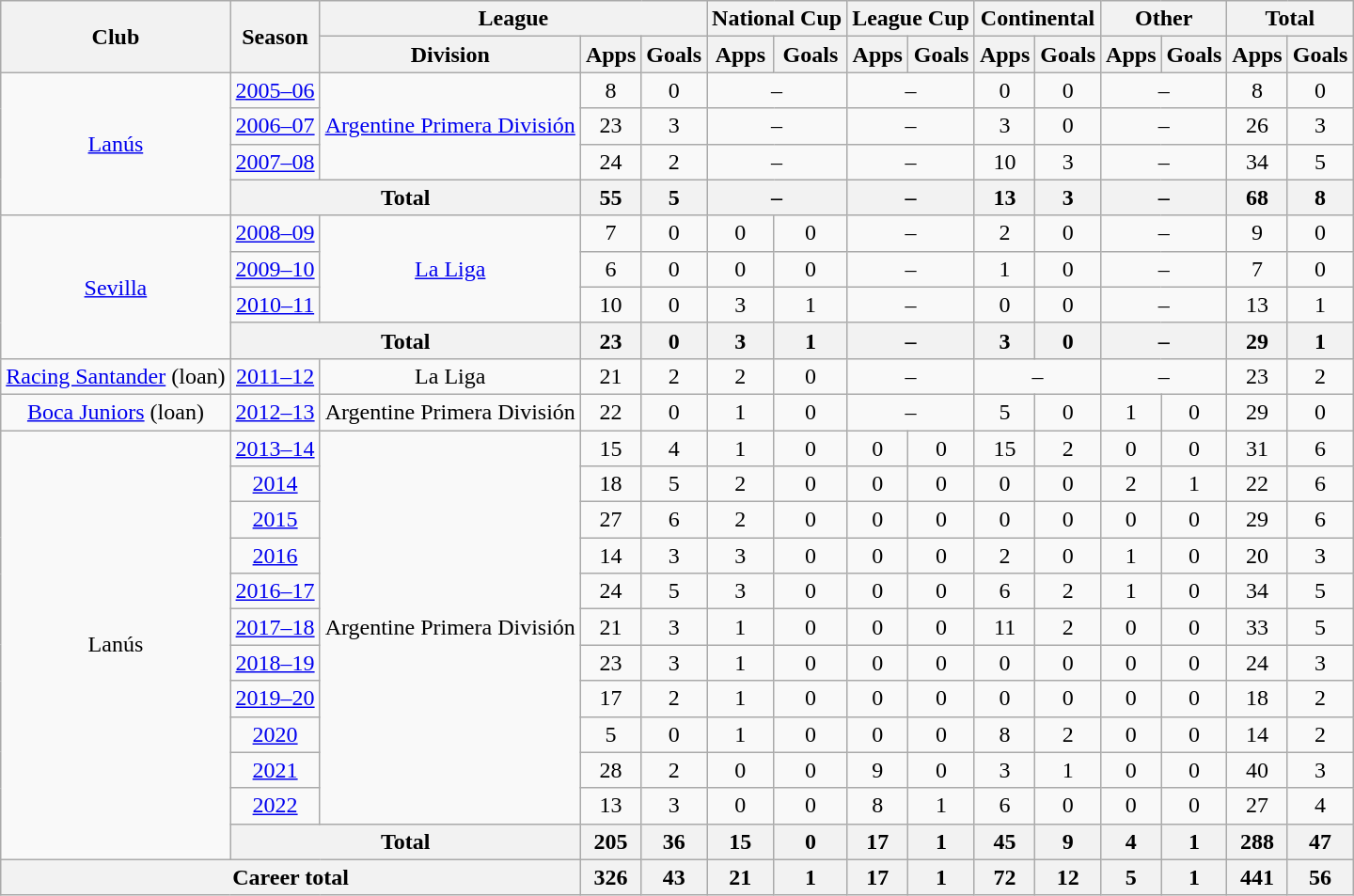<table class="wikitable" style="text-align: center;">
<tr>
<th rowspan="2">Club</th>
<th rowspan="2">Season</th>
<th colspan="3">League</th>
<th colspan="2">National Cup</th>
<th colspan="2">League Cup</th>
<th colspan="2">Continental</th>
<th colspan="2">Other</th>
<th colspan="2">Total</th>
</tr>
<tr>
<th>Division</th>
<th>Apps</th>
<th>Goals</th>
<th>Apps</th>
<th>Goals</th>
<th>Apps</th>
<th>Goals</th>
<th>Apps</th>
<th>Goals</th>
<th>Apps</th>
<th>Goals</th>
<th>Apps</th>
<th>Goals</th>
</tr>
<tr>
<td rowspan="4"><a href='#'>Lanús</a></td>
<td><a href='#'>2005–06</a></td>
<td rowspan="3"><a href='#'>Argentine Primera División</a></td>
<td>8</td>
<td>0</td>
<td colspan="2">–</td>
<td colspan="2">–</td>
<td>0</td>
<td>0</td>
<td colspan="2">–</td>
<td>8</td>
<td>0</td>
</tr>
<tr>
<td><a href='#'>2006–07</a></td>
<td>23</td>
<td>3</td>
<td colspan="2">–</td>
<td colspan="2">–</td>
<td>3</td>
<td>0</td>
<td colspan="2">–</td>
<td>26</td>
<td>3</td>
</tr>
<tr>
<td><a href='#'>2007–08</a></td>
<td>24</td>
<td>2</td>
<td colspan="2">–</td>
<td colspan="2">–</td>
<td>10</td>
<td>3</td>
<td colspan="2">–</td>
<td>34</td>
<td>5</td>
</tr>
<tr>
<th colspan="2">Total</th>
<th>55</th>
<th>5</th>
<th colspan="2">–</th>
<th colspan="2">–</th>
<th>13</th>
<th>3</th>
<th colspan="2">–</th>
<th>68</th>
<th>8</th>
</tr>
<tr>
<td rowspan="4"><a href='#'>Sevilla</a></td>
<td><a href='#'>2008–09</a></td>
<td rowspan="3"><a href='#'>La Liga</a></td>
<td>7</td>
<td>0</td>
<td>0</td>
<td>0</td>
<td colspan="2">–</td>
<td>2</td>
<td>0</td>
<td colspan="2">–</td>
<td>9</td>
<td>0</td>
</tr>
<tr>
<td><a href='#'>2009–10</a></td>
<td>6</td>
<td>0</td>
<td>0</td>
<td>0</td>
<td colspan="2">–</td>
<td>1</td>
<td>0</td>
<td colspan="2">–</td>
<td>7</td>
<td>0</td>
</tr>
<tr>
<td><a href='#'>2010–11</a></td>
<td>10</td>
<td>0</td>
<td>3</td>
<td>1</td>
<td colspan="2">–</td>
<td>0</td>
<td>0</td>
<td colspan="2">–</td>
<td>13</td>
<td>1</td>
</tr>
<tr>
<th colspan="2">Total</th>
<th>23</th>
<th>0</th>
<th>3</th>
<th>1</th>
<th colspan="2">–</th>
<th>3</th>
<th>0</th>
<th colspan="2">–</th>
<th>29</th>
<th>1</th>
</tr>
<tr>
<td><a href='#'>Racing Santander</a> (loan)</td>
<td><a href='#'>2011–12</a></td>
<td>La Liga</td>
<td>21</td>
<td>2</td>
<td>2</td>
<td>0</td>
<td colspan="2">–</td>
<td colspan="2">–</td>
<td colspan="2">–</td>
<td>23</td>
<td>2</td>
</tr>
<tr>
<td><a href='#'>Boca Juniors</a> (loan)</td>
<td><a href='#'>2012–13</a></td>
<td>Argentine Primera División</td>
<td>22</td>
<td>0</td>
<td>1</td>
<td>0</td>
<td colspan="2">–</td>
<td>5</td>
<td>0</td>
<td>1</td>
<td>0</td>
<td>29</td>
<td>0</td>
</tr>
<tr>
<td rowspan="12">Lanús</td>
<td><a href='#'>2013–14</a></td>
<td rowspan="11">Argentine Primera División</td>
<td>15</td>
<td>4</td>
<td>1</td>
<td>0</td>
<td>0</td>
<td>0</td>
<td>15</td>
<td>2</td>
<td>0</td>
<td>0</td>
<td>31</td>
<td>6</td>
</tr>
<tr>
<td><a href='#'>2014</a></td>
<td>18</td>
<td>5</td>
<td>2</td>
<td>0</td>
<td>0</td>
<td>0</td>
<td>0</td>
<td>0</td>
<td>2</td>
<td>1</td>
<td>22</td>
<td>6</td>
</tr>
<tr>
<td><a href='#'>2015</a></td>
<td>27</td>
<td>6</td>
<td>2</td>
<td>0</td>
<td>0</td>
<td>0</td>
<td>0</td>
<td>0</td>
<td>0</td>
<td>0</td>
<td>29</td>
<td>6</td>
</tr>
<tr>
<td><a href='#'>2016</a></td>
<td>14</td>
<td>3</td>
<td>3</td>
<td>0</td>
<td>0</td>
<td>0</td>
<td>2</td>
<td>0</td>
<td>1</td>
<td>0</td>
<td>20</td>
<td>3</td>
</tr>
<tr>
<td><a href='#'>2016–17</a></td>
<td>24</td>
<td>5</td>
<td>3</td>
<td>0</td>
<td>0</td>
<td>0</td>
<td>6</td>
<td>2</td>
<td>1</td>
<td>0</td>
<td>34</td>
<td>5</td>
</tr>
<tr>
<td><a href='#'>2017–18</a></td>
<td>21</td>
<td>3</td>
<td>1</td>
<td>0</td>
<td>0</td>
<td>0</td>
<td>11</td>
<td>2</td>
<td>0</td>
<td>0</td>
<td>33</td>
<td>5</td>
</tr>
<tr>
<td><a href='#'>2018–19</a></td>
<td>23</td>
<td>3</td>
<td>1</td>
<td>0</td>
<td>0</td>
<td>0</td>
<td>0</td>
<td>0</td>
<td>0</td>
<td>0</td>
<td>24</td>
<td>3</td>
</tr>
<tr>
<td><a href='#'>2019–20</a></td>
<td>17</td>
<td>2</td>
<td>1</td>
<td>0</td>
<td>0</td>
<td>0</td>
<td>0</td>
<td>0</td>
<td>0</td>
<td>0</td>
<td>18</td>
<td>2</td>
</tr>
<tr>
<td><a href='#'>2020</a></td>
<td>5</td>
<td>0</td>
<td>1</td>
<td>0</td>
<td>0</td>
<td>0</td>
<td>8</td>
<td>2</td>
<td>0</td>
<td>0</td>
<td>14</td>
<td>2</td>
</tr>
<tr>
<td><a href='#'>2021</a></td>
<td>28</td>
<td>2</td>
<td>0</td>
<td>0</td>
<td>9</td>
<td>0</td>
<td>3</td>
<td>1</td>
<td>0</td>
<td>0</td>
<td>40</td>
<td>3</td>
</tr>
<tr>
<td><a href='#'>2022</a></td>
<td>13</td>
<td>3</td>
<td>0</td>
<td>0</td>
<td>8</td>
<td>1</td>
<td>6</td>
<td>0</td>
<td>0</td>
<td>0</td>
<td>27</td>
<td>4</td>
</tr>
<tr>
<th colspan="2">Total</th>
<th>205</th>
<th>36</th>
<th>15</th>
<th>0</th>
<th>17</th>
<th>1</th>
<th>45</th>
<th>9</th>
<th>4</th>
<th>1</th>
<th>288</th>
<th>47</th>
</tr>
<tr>
<th colspan="3">Career total</th>
<th>326</th>
<th>43</th>
<th>21</th>
<th>1</th>
<th>17</th>
<th>1</th>
<th>72</th>
<th>12</th>
<th>5</th>
<th>1</th>
<th>441</th>
<th>56</th>
</tr>
</table>
